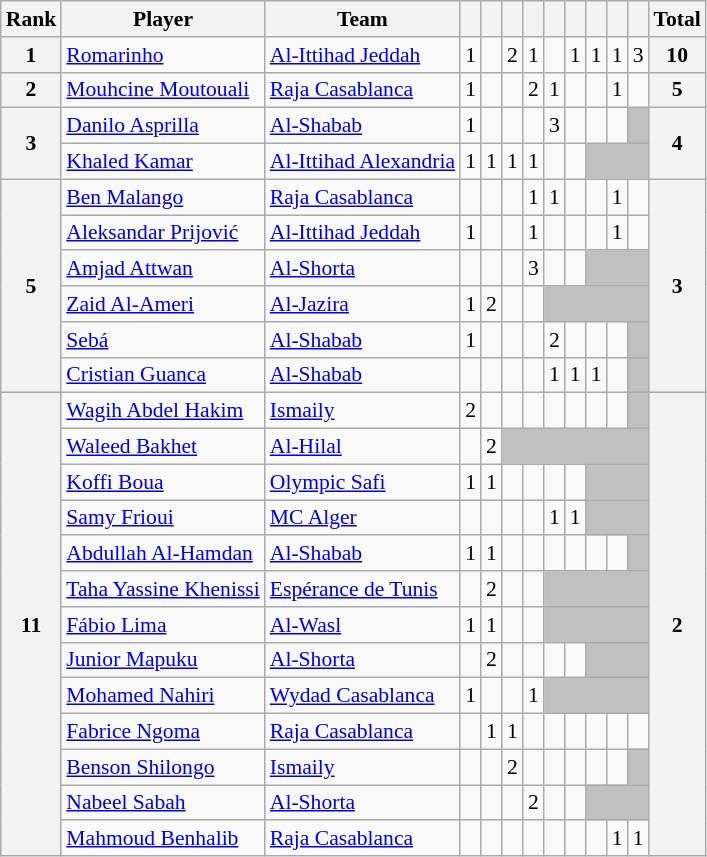<table class="wikitable" style="text-align:center; font-size:90%">
<tr>
<th>Rank</th>
<th>Player</th>
<th>Team</th>
<th></th>
<th></th>
<th></th>
<th></th>
<th></th>
<th></th>
<th></th>
<th></th>
<th></th>
<th>Total</th>
</tr>
<tr>
<th>1</th>
<td align=left> <a href='#'>Romarinho</a></td>
<td align=left> <a href='#'>Al-Ittihad Jeddah</a></td>
<td>1</td>
<td></td>
<td>2</td>
<td>1</td>
<td></td>
<td>1</td>
<td>1</td>
<td>1</td>
<td>3</td>
<th>10</th>
</tr>
<tr>
<th>2</th>
<td align=left> <a href='#'>Mouhcine Moutouali</a></td>
<td align=left> <a href='#'>Raja Casablanca</a></td>
<td>1</td>
<td></td>
<td></td>
<td>2</td>
<td>1</td>
<td></td>
<td></td>
<td>1</td>
<td></td>
<th>5</th>
</tr>
<tr>
<th rowspan=2>3</th>
<td align=left> <a href='#'>Danilo Asprilla</a></td>
<td align=left> <a href='#'>Al-Shabab</a></td>
<td>1</td>
<td></td>
<td></td>
<td></td>
<td>3</td>
<td></td>
<td></td>
<td></td>
<td bgcolor=silver colspan=1></td>
<th rowspan=2>4</th>
</tr>
<tr>
<td align=left> <a href='#'>Khaled Kamar</a></td>
<td align=left> <a href='#'>Al-Ittihad Alexandria</a></td>
<td>1</td>
<td>1</td>
<td>1</td>
<td>1</td>
<td></td>
<td></td>
<td bgcolor=silver colspan=3></td>
</tr>
<tr>
<th rowspan=6>5</th>
<td align=left> <a href='#'>Ben Malango</a></td>
<td align=left> <a href='#'>Raja Casablanca</a></td>
<td></td>
<td></td>
<td></td>
<td>1</td>
<td>1</td>
<td></td>
<td></td>
<td>1</td>
<td></td>
<th rowspan=6>3</th>
</tr>
<tr>
<td align=left> <a href='#'>Aleksandar Prijović</a></td>
<td align=left> <a href='#'>Al-Ittihad Jeddah</a></td>
<td>1</td>
<td></td>
<td></td>
<td>1</td>
<td></td>
<td></td>
<td></td>
<td>1</td>
<td></td>
</tr>
<tr>
<td align=left> <a href='#'>Amjad Attwan</a></td>
<td align=left> <a href='#'>Al-Shorta</a></td>
<td></td>
<td></td>
<td></td>
<td>3</td>
<td></td>
<td></td>
<td bgcolor=silver colspan=3></td>
</tr>
<tr>
<td align=left> <a href='#'>Zaid Al-Ameri</a></td>
<td align=left> <a href='#'>Al-Jazira</a></td>
<td>1</td>
<td>2</td>
<td></td>
<td></td>
<td bgcolor=silver colspan=5></td>
</tr>
<tr>
<td align=left> <a href='#'>Sebá</a></td>
<td align=left> <a href='#'>Al-Shabab</a></td>
<td>1</td>
<td></td>
<td></td>
<td></td>
<td>2</td>
<td></td>
<td></td>
<td></td>
<td bgcolor=silver colspan=1></td>
</tr>
<tr>
<td align=left> <a href='#'>Cristian Guanca</a></td>
<td align=left> <a href='#'>Al-Shabab</a></td>
<td></td>
<td></td>
<td></td>
<td></td>
<td>1</td>
<td>1</td>
<td>1</td>
<td></td>
<td bgcolor=silver colspan=1></td>
</tr>
<tr>
<th rowspan=13>11</th>
<td align=left> <a href='#'>Wagih Abdel Hakim</a></td>
<td align=left> <a href='#'>Ismaily</a></td>
<td>2</td>
<td></td>
<td></td>
<td></td>
<td></td>
<td></td>
<td></td>
<td></td>
<td bgcolor=silver colspan=1></td>
<th rowspan=13>2</th>
</tr>
<tr>
<td align=left> <a href='#'>Waleed Bakhet</a></td>
<td align=left> <a href='#'>Al-Hilal</a></td>
<td></td>
<td>2</td>
<td bgcolor=silver colspan=7></td>
</tr>
<tr>
<td align=left> <a href='#'>Koffi Boua</a></td>
<td align=left> <a href='#'>Olympic Safi</a></td>
<td>1</td>
<td>1</td>
<td></td>
<td></td>
<td></td>
<td></td>
<td bgcolor=silver colspan=3></td>
</tr>
<tr>
<td align=left> <a href='#'>Samy Frioui</a></td>
<td align=left> <a href='#'>MC Alger</a></td>
<td></td>
<td></td>
<td></td>
<td></td>
<td>1</td>
<td>1</td>
<td bgcolor=silver colspan=3></td>
</tr>
<tr>
<td align=left> <a href='#'>Abdullah Al-Hamdan</a></td>
<td align=left> <a href='#'>Al-Shabab</a></td>
<td>1</td>
<td>1</td>
<td></td>
<td></td>
<td></td>
<td></td>
<td></td>
<td></td>
<td bgcolor=silver colspan=1></td>
</tr>
<tr>
<td align=left> <a href='#'>Taha Yassine Khenissi</a></td>
<td align=left> <a href='#'>Espérance de Tunis</a></td>
<td></td>
<td>2</td>
<td></td>
<td></td>
<td bgcolor=silver colspan=5></td>
</tr>
<tr>
<td align=left> <a href='#'>Fábio Lima</a></td>
<td align=left> <a href='#'>Al-Wasl</a></td>
<td>1</td>
<td>1</td>
<td></td>
<td></td>
<td bgcolor=silver colspan=5></td>
</tr>
<tr>
<td align=left> <a href='#'>Junior Mapuku</a></td>
<td align=left> <a href='#'>Al-Shorta</a></td>
<td></td>
<td>2</td>
<td></td>
<td></td>
<td></td>
<td></td>
<td bgcolor=silver colspan=3></td>
</tr>
<tr>
<td align=left> <a href='#'>Mohamed Nahiri</a></td>
<td align=left> <a href='#'>Wydad Casablanca</a></td>
<td>1</td>
<td></td>
<td></td>
<td>1</td>
<td bgcolor=silver colspan=5></td>
</tr>
<tr>
<td align=left> <a href='#'>Fabrice Ngoma</a></td>
<td align=left> <a href='#'>Raja Casablanca</a></td>
<td></td>
<td>1</td>
<td>1</td>
<td></td>
<td></td>
<td></td>
<td></td>
<td></td>
<td></td>
</tr>
<tr>
<td align=left> <a href='#'>Benson Shilongo</a></td>
<td align=left> <a href='#'>Ismaily</a></td>
<td></td>
<td></td>
<td>2</td>
<td></td>
<td></td>
<td></td>
<td></td>
<td></td>
<td bgcolor=silver colspan=1></td>
</tr>
<tr>
<td align=left> <a href='#'>Nabeel Sabah</a></td>
<td align=left> <a href='#'>Al-Shorta</a></td>
<td></td>
<td></td>
<td></td>
<td>2</td>
<td></td>
<td></td>
<td bgcolor=silver colspan=3></td>
</tr>
<tr>
<td align=left> <a href='#'>Mahmoud Benhalib</a></td>
<td align=left> <a href='#'>Raja Casablanca</a></td>
<td></td>
<td></td>
<td></td>
<td></td>
<td></td>
<td></td>
<td></td>
<td>1</td>
<td>1</td>
</tr>
</table>
